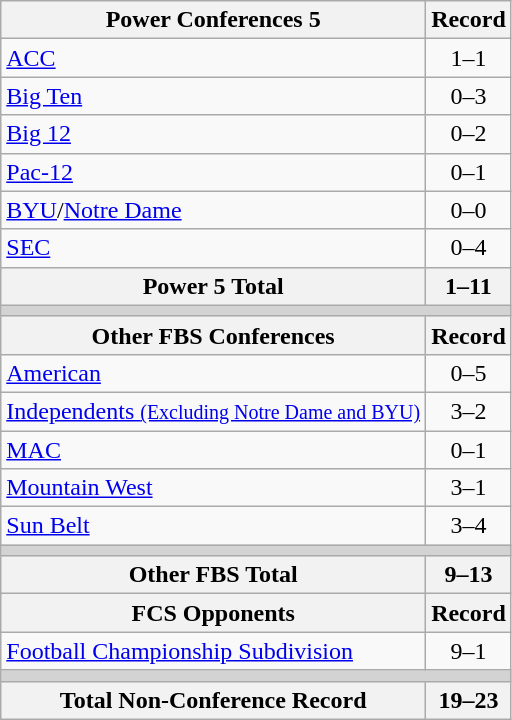<table class="wikitable">
<tr>
<th>Power Conferences 5</th>
<th>Record</th>
</tr>
<tr>
<td><a href='#'>ACC</a></td>
<td align=center>1–1</td>
</tr>
<tr>
<td><a href='#'>Big Ten</a></td>
<td align=center>0–3</td>
</tr>
<tr>
<td><a href='#'>Big 12</a></td>
<td align=center>0–2</td>
</tr>
<tr>
<td><a href='#'>Pac-12</a></td>
<td align=center>0–1</td>
</tr>
<tr>
<td><a href='#'>BYU</a>/<a href='#'>Notre Dame</a></td>
<td align=center>0–0</td>
</tr>
<tr>
<td><a href='#'>SEC</a></td>
<td align=center>0–4</td>
</tr>
<tr>
<th>Power 5 Total</th>
<th>1–11</th>
</tr>
<tr>
<th colspan="2" style="background:lightgrey;"></th>
</tr>
<tr>
<th>Other FBS Conferences</th>
<th>Record</th>
</tr>
<tr>
<td><a href='#'>American</a></td>
<td align=center>0–5</td>
</tr>
<tr>
<td><a href='#'>Independents <small>(Excluding Notre Dame and BYU)</small></a></td>
<td align=center>3–2</td>
</tr>
<tr>
<td><a href='#'>MAC</a></td>
<td align=center>0–1</td>
</tr>
<tr>
<td><a href='#'>Mountain West</a></td>
<td align=center>3–1</td>
</tr>
<tr>
<td><a href='#'>Sun Belt</a></td>
<td align=center>3–4</td>
</tr>
<tr>
<th colspan="2" style="background:lightgrey;"></th>
</tr>
<tr>
<th>Other FBS Total</th>
<th>9–13</th>
</tr>
<tr>
<th>FCS Opponents</th>
<th>Record</th>
</tr>
<tr>
<td><a href='#'>Football Championship Subdivision</a></td>
<td align=center>9–1</td>
</tr>
<tr>
<th colspan="2" style="background:lightgrey;"></th>
</tr>
<tr>
<th>Total Non-Conference Record</th>
<th>19–23</th>
</tr>
</table>
